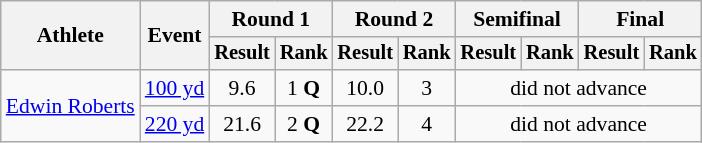<table class=wikitable style=font-size:90%>
<tr>
<th rowspan=2>Athlete</th>
<th rowspan=2>Event</th>
<th colspan=2>Round 1</th>
<th colspan=2>Round 2</th>
<th colspan=2>Semifinal</th>
<th colspan=2>Final</th>
</tr>
<tr style=font-size:95%>
<th>Result</th>
<th>Rank</th>
<th>Result</th>
<th>Rank</th>
<th>Result</th>
<th>Rank</th>
<th>Result</th>
<th>Rank</th>
</tr>
<tr align=center>
<td align=left rowspan=2><a href='#'>Edwin Roberts</a></td>
<td align=left><a href='#'>100 yd</a></td>
<td>9.6</td>
<td>1 <strong>Q</strong></td>
<td>10.0</td>
<td>3</td>
<td colspan=4>did not advance</td>
</tr>
<tr align=center>
<td align=left><a href='#'>220 yd</a></td>
<td>21.6</td>
<td>2 <strong>Q</strong></td>
<td>22.2</td>
<td>4</td>
<td colspan=4>did not advance</td>
</tr>
</table>
